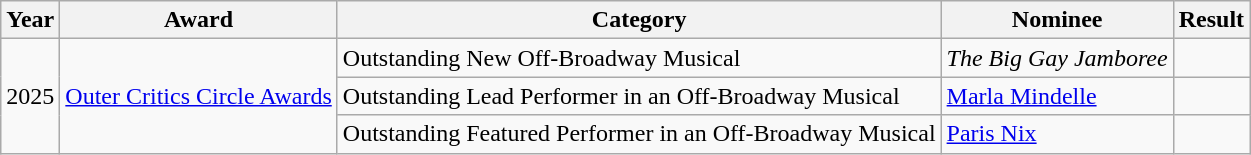<table class="wikitable" style="white-space:nowrap;">
<tr>
<th>Year</th>
<th>Award</th>
<th>Category</th>
<th>Nominee</th>
<th>Result</th>
</tr>
<tr>
<td rowspan="3">2025</td>
<td rowspan="3"><a href='#'>Outer Critics Circle Awards</a></td>
<td>Outstanding New Off-Broadway Musical</td>
<td><em>The Big Gay Jamboree</em></td>
<td></td>
</tr>
<tr>
<td>Outstanding Lead Performer in an Off-Broadway Musical</td>
<td><a href='#'>Marla Mindelle</a></td>
<td></td>
</tr>
<tr>
<td>Outstanding Featured Performer in an Off-Broadway Musical</td>
<td><a href='#'>Paris Nix</a></td>
<td></td>
</tr>
</table>
